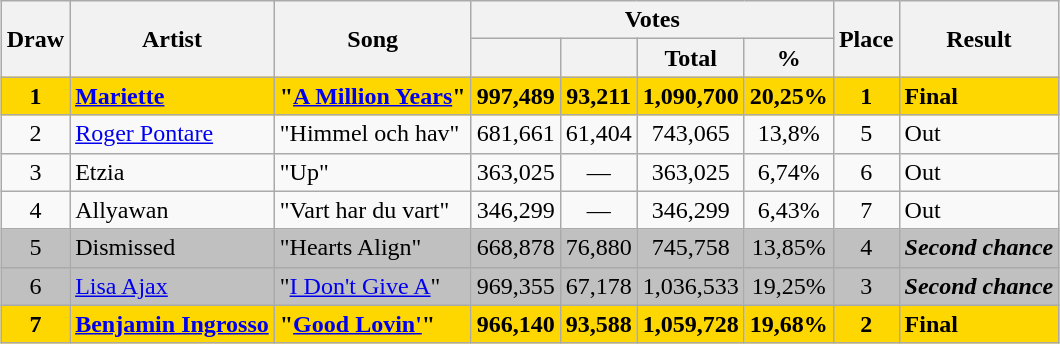<table class="sortable wikitable" style="margin: 1em auto 1em auto; text-align:center;">
<tr>
<th rowspan="2">Draw</th>
<th rowspan="2">Artist</th>
<th rowspan="2">Song</th>
<th colspan="4" class="unsortable">Votes</th>
<th rowspan="2">Place</th>
<th rowspan="2">Result</th>
</tr>
<tr>
<th></th>
<th></th>
<th>Total</th>
<th>%</th>
</tr>
<tr style="font-weight:bold;background:gold;">
<td>1</td>
<td align="left"><a href='#'>Mariette</a></td>
<td align="left">"<a href='#'>A Million Years</a>"</td>
<td>997,489</td>
<td>93,211</td>
<td>1,090,700</td>
<td>20,25%</td>
<td>1</td>
<td align="left">Final</td>
</tr>
<tr>
<td>2</td>
<td align="left"><a href='#'>Roger Pontare</a></td>
<td align="left">"Himmel och hav"</td>
<td>681,661</td>
<td>61,404</td>
<td>743,065</td>
<td>13,8%</td>
<td>5</td>
<td align="left">Out</td>
</tr>
<tr>
<td>3</td>
<td align="left">Etzia</td>
<td align="left">"Up"</td>
<td>363,025</td>
<td>—</td>
<td>363,025</td>
<td>6,74%</td>
<td>6</td>
<td align="left">Out</td>
</tr>
<tr>
<td>4</td>
<td align="left">Allyawan</td>
<td align="left">"Vart har du vart"</td>
<td>346,299</td>
<td>—</td>
<td>346,299</td>
<td>6,43%</td>
<td>7</td>
<td align="left">Out</td>
</tr>
<tr style="background:silver;">
<td>5</td>
<td align="left">Dismissed</td>
<td align="left">"Hearts Align"</td>
<td>668,878</td>
<td>76,880</td>
<td>745,758</td>
<td>13,85%</td>
<td>4</td>
<td align="left"><strong><em>Second chance</em></strong></td>
</tr>
<tr style="background:silver;">
<td>6</td>
<td align="left"><a href='#'>Lisa Ajax</a></td>
<td align="left">"<a href='#'>I Don't Give A</a>"</td>
<td>969,355</td>
<td>67,178</td>
<td>1,036,533</td>
<td>19,25%</td>
<td>3</td>
<td align="left"><strong><em>Second chance</em></strong></td>
</tr>
<tr style="font-weight:bold;background:gold;">
<td>7</td>
<td align="left"><a href='#'>Benjamin Ingrosso</a></td>
<td align="left">"<a href='#'>Good Lovin'</a>"</td>
<td>966,140</td>
<td>93,588</td>
<td>1,059,728</td>
<td>19,68%</td>
<td>2</td>
<td align="left">Final</td>
</tr>
</table>
